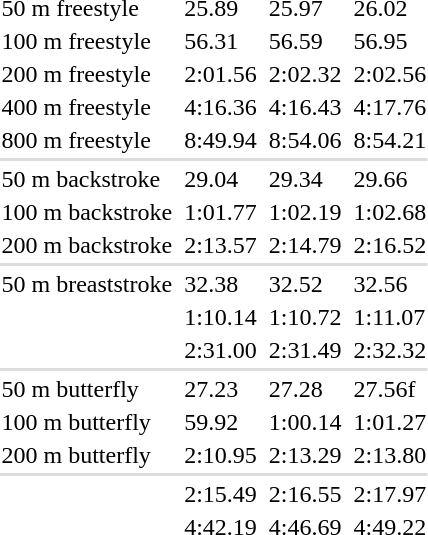<table>
<tr valign="top">
<td>50 m freestyle</td>
<td></td>
<td>25.89</td>
<td></td>
<td>25.97</td>
<td></td>
<td>26.02</td>
</tr>
<tr valign="top">
<td>100 m freestyle</td>
<td></td>
<td>56.31</td>
<td></td>
<td>56.59</td>
<td></td>
<td>56.95</td>
</tr>
<tr valign="top">
<td>200 m freestyle</td>
<td></td>
<td>2:01.56</td>
<td></td>
<td>2:02.32</td>
<td></td>
<td>2:02.56</td>
</tr>
<tr valign="top">
<td>400 m freestyle</td>
<td></td>
<td>4:16.36</td>
<td></td>
<td>4:16.43</td>
<td></td>
<td>4:17.76</td>
</tr>
<tr valign="top">
<td>800 m freestyle</td>
<td></td>
<td>8:49.94</td>
<td></td>
<td>8:54.06</td>
<td></td>
<td>8:54.21</td>
</tr>
<tr bgcolor=#DDDDDD>
<td colspan=7></td>
</tr>
<tr valign="top">
<td>50 m backstroke</td>
<td></td>
<td>29.04</td>
<td></td>
<td>29.34</td>
<td></td>
<td>29.66</td>
</tr>
<tr valign="top">
<td>100 m backstroke</td>
<td></td>
<td>1:01.77</td>
<td></td>
<td>1:02.19</td>
<td></td>
<td>1:02.68</td>
</tr>
<tr valign="top">
<td>200 m backstroke</td>
<td></td>
<td>2:13.57</td>
<td></td>
<td>2:14.79</td>
<td></td>
<td>2:16.52</td>
</tr>
<tr bgcolor=#DDDDDD>
<td colspan=7></td>
</tr>
<tr valign="top">
<td>50 m breaststroke</td>
<td></td>
<td>32.38</td>
<td></td>
<td>32.52</td>
<td></td>
<td>32.56</td>
</tr>
<tr valign="top">
<td></td>
<td></td>
<td>1:10.14</td>
<td></td>
<td>1:10.72</td>
<td></td>
<td>1:11.07</td>
</tr>
<tr valign="top">
<td></td>
<td></td>
<td>2:31.00</td>
<td></td>
<td>2:31.49</td>
<td></td>
<td>2:32.32</td>
</tr>
<tr bgcolor=#DDDDDD>
<td colspan=7></td>
</tr>
<tr valign="top">
<td>50 m butterfly</td>
<td></td>
<td>27.23</td>
<td></td>
<td>27.28</td>
<td></td>
<td>27.56f</td>
</tr>
<tr valign="top">
<td>100 m butterfly</td>
<td></td>
<td>59.92</td>
<td></td>
<td>1:00.14</td>
<td></td>
<td>1:01.27</td>
</tr>
<tr valign="top">
<td>200 m butterfly</td>
<td></td>
<td>2:10.95</td>
<td></td>
<td>2:13.29</td>
<td></td>
<td>2:13.80</td>
</tr>
<tr bgcolor=#DDDDDD>
<td colspan=7></td>
</tr>
<tr valign="top">
<td></td>
<td></td>
<td>2:15.49</td>
<td></td>
<td>2:16.55</td>
<td></td>
<td>2:17.97</td>
</tr>
<tr valign="top">
<td></td>
<td></td>
<td>4:42.19</td>
<td></td>
<td>4:46.69</td>
<td></td>
<td>4:49.22</td>
</tr>
</table>
